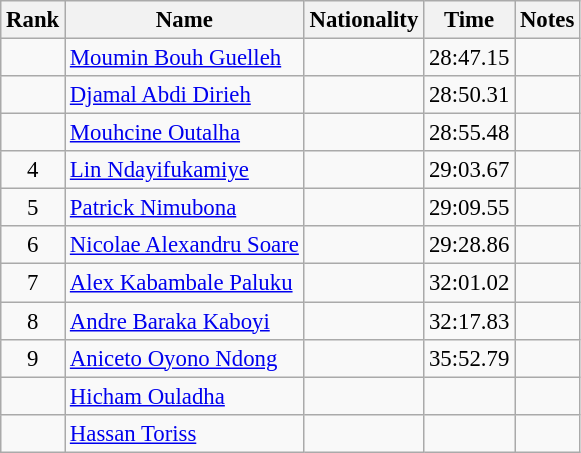<table class="wikitable sortable" style="text-align:center;font-size:95%">
<tr>
<th>Rank</th>
<th>Name</th>
<th>Nationality</th>
<th>Time</th>
<th>Notes</th>
</tr>
<tr>
<td></td>
<td align=left><a href='#'>Moumin Bouh Guelleh</a></td>
<td align=left></td>
<td>28:47.15</td>
<td></td>
</tr>
<tr>
<td></td>
<td align=left><a href='#'>Djamal Abdi Dirieh</a></td>
<td align=left></td>
<td>28:50.31</td>
<td></td>
</tr>
<tr>
<td></td>
<td align=left><a href='#'>Mouhcine Outalha</a></td>
<td align=left></td>
<td>28:55.48</td>
<td></td>
</tr>
<tr>
<td>4</td>
<td align=left><a href='#'>Lin Ndayifukamiye</a></td>
<td align=left></td>
<td>29:03.67</td>
<td></td>
</tr>
<tr>
<td>5</td>
<td align=left><a href='#'>Patrick Nimubona</a></td>
<td align=left></td>
<td>29:09.55</td>
<td></td>
</tr>
<tr>
<td>6</td>
<td align=left><a href='#'>Nicolae Alexandru Soare</a></td>
<td align=left></td>
<td>29:28.86</td>
<td></td>
</tr>
<tr>
<td>7</td>
<td align=left><a href='#'>Alex Kabambale Paluku</a></td>
<td align=left></td>
<td>32:01.02</td>
<td></td>
</tr>
<tr>
<td>8</td>
<td align=left><a href='#'>Andre Baraka Kaboyi</a></td>
<td align=left></td>
<td>32:17.83</td>
<td></td>
</tr>
<tr>
<td>9</td>
<td align=left><a href='#'>Aniceto Oyono Ndong</a></td>
<td align=left></td>
<td>35:52.79</td>
<td></td>
</tr>
<tr>
<td></td>
<td align=left><a href='#'>Hicham Ouladha</a></td>
<td align=left></td>
<td></td>
<td></td>
</tr>
<tr>
<td></td>
<td align=left><a href='#'>Hassan Toriss</a></td>
<td align=left></td>
<td></td>
<td></td>
</tr>
</table>
